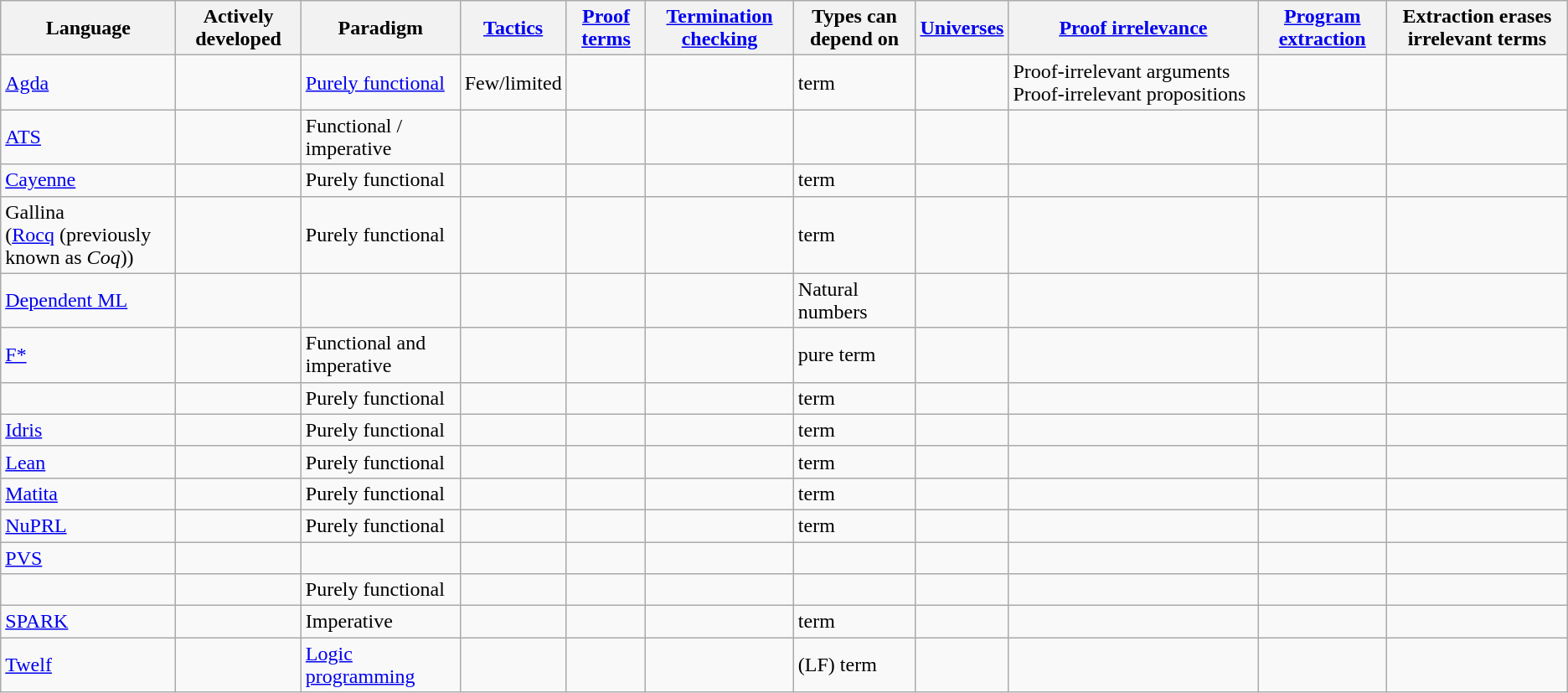<table class="wikitable sortable">
<tr>
<th>Language</th>
<th>Actively developed</th>
<th>Paradigm</th>
<th><a href='#'>Tactics</a></th>
<th><a href='#'>Proof terms</a></th>
<th><a href='#'>Termination checking</a></th>
<th>Types can depend on</th>
<th><a href='#'>Universes</a></th>
<th><a href='#'>Proof irrelevance</a></th>
<th><a href='#'>Program extraction</a></th>
<th>Extraction erases irrelevant terms</th>
</tr>
<tr>
<td><a href='#'>Agda</a></td>
<td></td>
<td><a href='#'>Purely functional</a></td>
<td>Few/limited</td>
<td></td>
<td></td>
<td> term</td>
<td></td>
<td>Proof-irrelevant arguments Proof-irrelevant propositions</td>
<td></td>
<td></td>
</tr>
<tr>
<td><a href='#'>ATS</a></td>
<td></td>
<td>Functional / imperative</td>
<td></td>
<td></td>
<td></td>
<td></td>
<td></td>
<td></td>
<td></td>
<td></td>
</tr>
<tr>
<td><a href='#'>Cayenne</a></td>
<td></td>
<td>Purely functional</td>
<td></td>
<td></td>
<td></td>
<td> term</td>
<td></td>
<td></td>
<td></td>
<td></td>
</tr>
<tr>
<td>Gallina<br>(<a href='#'>Rocq</a> (previously known as <em>Coq</em>))</td>
<td></td>
<td>Purely functional</td>
<td></td>
<td></td>
<td></td>
<td> term</td>
<td></td>
<td></td>
<td></td>
<td></td>
</tr>
<tr>
<td><a href='#'>Dependent ML</a></td>
<td></td>
<td></td>
<td></td>
<td></td>
<td></td>
<td>Natural numbers</td>
<td></td>
<td></td>
<td></td>
<td></td>
</tr>
<tr>
<td><a href='#'>F*</a></td>
<td></td>
<td>Functional and imperative</td>
<td></td>
<td></td>
<td></td>
<td> pure term</td>
<td></td>
<td></td>
<td></td>
<td></td>
</tr>
<tr>
<td></td>
<td></td>
<td>Purely functional</td>
<td></td>
<td></td>
<td></td>
<td> term</td>
<td></td>
<td></td>
<td></td>
<td></td>
</tr>
<tr>
<td><a href='#'>Idris</a></td>
<td></td>
<td>Purely functional</td>
<td></td>
<td></td>
<td></td>
<td> term</td>
<td></td>
<td></td>
<td></td>
<td></td>
</tr>
<tr>
<td><a href='#'>Lean</a></td>
<td></td>
<td>Purely functional</td>
<td></td>
<td></td>
<td></td>
<td> term</td>
<td></td>
<td></td>
<td></td>
<td></td>
</tr>
<tr>
<td><a href='#'>Matita</a></td>
<td></td>
<td>Purely functional</td>
<td></td>
<td></td>
<td></td>
<td> term</td>
<td></td>
<td></td>
<td></td>
<td></td>
</tr>
<tr>
<td><a href='#'>NuPRL</a></td>
<td></td>
<td>Purely functional</td>
<td></td>
<td></td>
<td></td>
<td> term</td>
<td></td>
<td></td>
<td></td>
<td></td>
</tr>
<tr>
<td><a href='#'>PVS</a></td>
<td></td>
<td></td>
<td></td>
<td></td>
<td></td>
<td></td>
<td></td>
<td></td>
<td></td>
<td></td>
</tr>
<tr>
<td> </td>
<td></td>
<td>Purely functional</td>
<td></td>
<td></td>
<td></td>
<td></td>
<td></td>
<td></td>
<td></td>
<td></td>
</tr>
<tr>
<td><a href='#'>SPARK</a></td>
<td></td>
<td>Imperative</td>
<td></td>
<td></td>
<td></td>
<td> term</td>
<td></td>
<td></td>
<td></td>
<td></td>
</tr>
<tr>
<td><a href='#'>Twelf</a></td>
<td></td>
<td><a href='#'>Logic programming</a></td>
<td></td>
<td></td>
<td></td>
<td> (LF) term</td>
<td></td>
<td></td>
<td></td>
<td></td>
</tr>
</table>
